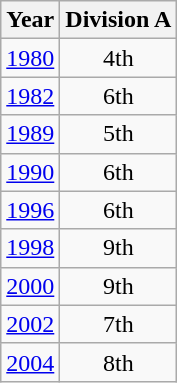<table class="wikitable" style="text-align:center">
<tr>
<th>Year</th>
<th>Division A</th>
</tr>
<tr>
<td><a href='#'>1980</a></td>
<td>4th</td>
</tr>
<tr>
<td><a href='#'>1982</a></td>
<td>6th</td>
</tr>
<tr>
<td><a href='#'>1989</a></td>
<td>5th</td>
</tr>
<tr>
<td><a href='#'>1990</a></td>
<td>6th</td>
</tr>
<tr>
<td><a href='#'>1996</a></td>
<td>6th</td>
</tr>
<tr>
<td><a href='#'>1998</a></td>
<td>9th</td>
</tr>
<tr>
<td><a href='#'>2000</a></td>
<td>9th</td>
</tr>
<tr>
<td><a href='#'>2002</a></td>
<td>7th</td>
</tr>
<tr>
<td><a href='#'>2004</a></td>
<td>8th</td>
</tr>
</table>
